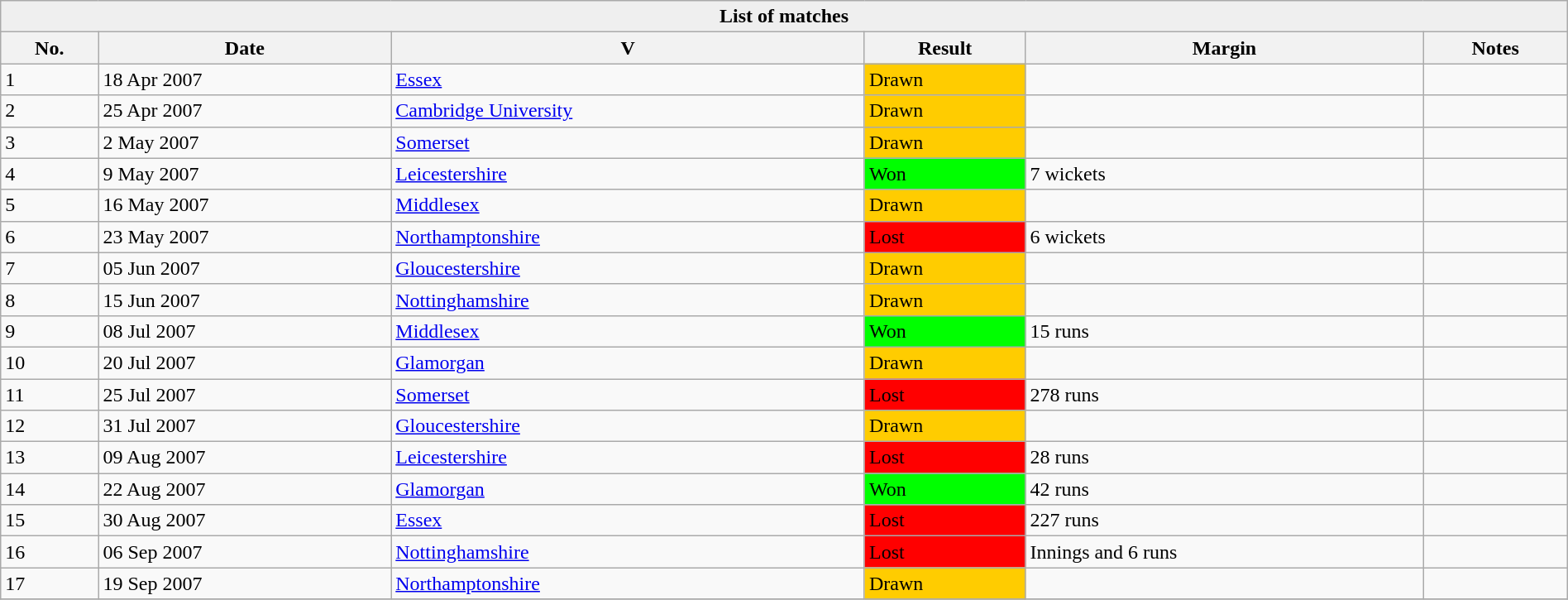<table class="wikitable" style="width:100%;">
<tr>
<th style="background:#efefef;" colspan=6>List of  matches</th>
</tr>
<tr style="background:#efefef;">
<th>No.</th>
<th>Date</th>
<th>V</th>
<th>Result</th>
<th>Margin</th>
<th>Notes</th>
</tr>
<tr>
<td>1</td>
<td>18 Apr 2007</td>
<td><a href='#'>Essex</a>  <br> </td>
<td style="background:#fc0;">Drawn</td>
<td></td>
<td></td>
</tr>
<tr>
<td>2</td>
<td>25 Apr  2007</td>
<td><a href='#'>Cambridge University</a> <br> </td>
<td style="background:#fc0;">Drawn</td>
<td></td>
<td></td>
</tr>
<tr>
<td>3</td>
<td>2 May 2007</td>
<td><a href='#'>Somerset</a><br></td>
<td style="background:#fc0;">Drawn</td>
<td></td>
<td></td>
</tr>
<tr>
<td>4</td>
<td>9 May 2007</td>
<td><a href='#'>Leicestershire</a><br> </td>
<td bgcolor="#00FF00">Won</td>
<td>7 wickets</td>
<td></td>
</tr>
<tr>
<td>5</td>
<td>16 May 2007</td>
<td><a href='#'>Middlesex</a>   <br></td>
<td style="background:#fc0;">Drawn</td>
<td></td>
<td></td>
</tr>
<tr>
<td>6</td>
<td>23 May 2007</td>
<td><a href='#'>Northamptonshire</a> <br> </td>
<td bgcolor="#FF0000">Lost</td>
<td>6 wickets</td>
<td></td>
</tr>
<tr>
<td>7</td>
<td>05 Jun 2007</td>
<td><a href='#'>Gloucestershire</a> <br> </td>
<td style="background:#fc0;">Drawn</td>
<td></td>
<td></td>
</tr>
<tr>
<td>8</td>
<td>15 Jun 2007</td>
<td><a href='#'>Nottinghamshire</a> <br> </td>
<td style="background:#fc0;">Drawn</td>
<td></td>
<td></td>
</tr>
<tr>
<td>9</td>
<td>08 Jul 2007</td>
<td><a href='#'>Middlesex</a>   <br></td>
<td bgcolor="#00FF00">Won</td>
<td>15 runs</td>
<td></td>
</tr>
<tr>
<td>10</td>
<td>20 Jul 2007</td>
<td><a href='#'>Glamorgan</a> <br> </td>
<td style="background:#fc0;">Drawn</td>
<td></td>
<td></td>
</tr>
<tr>
<td>11</td>
<td>25 Jul 2007</td>
<td><a href='#'>Somerset</a><br></td>
<td bgcolor="#FF0000">Lost</td>
<td>278 runs</td>
<td></td>
</tr>
<tr>
<td>12</td>
<td>31 Jul 2007</td>
<td><a href='#'>Gloucestershire</a> <br> </td>
<td style="background:#fc0;">Drawn</td>
<td></td>
<td></td>
</tr>
<tr>
<td>13</td>
<td>09 Aug 2007</td>
<td><a href='#'>Leicestershire</a><br> </td>
<td bgcolor="#FF0000">Lost</td>
<td>28 runs</td>
<td></td>
</tr>
<tr>
<td>14</td>
<td>22 Aug 2007</td>
<td><a href='#'>Glamorgan</a> <br> </td>
<td bgcolor="#00FF00">Won</td>
<td>42 runs</td>
<td></td>
</tr>
<tr>
<td>15</td>
<td>30 Aug 2007</td>
<td><a href='#'>Essex</a>  <br> </td>
<td bgcolor="#FF0000">Lost</td>
<td>227 runs</td>
<td></td>
</tr>
<tr>
<td>16</td>
<td>06 Sep 2007</td>
<td><a href='#'>Nottinghamshire</a> <br> </td>
<td bgcolor="#FF0000">Lost</td>
<td>Innings and 6 runs</td>
<td></td>
</tr>
<tr>
<td>17</td>
<td>19 Sep 2007</td>
<td><a href='#'>Northamptonshire</a> <br> </td>
<td style="background:#fc0;">Drawn</td>
<td></td>
<td></td>
</tr>
<tr>
</tr>
</table>
